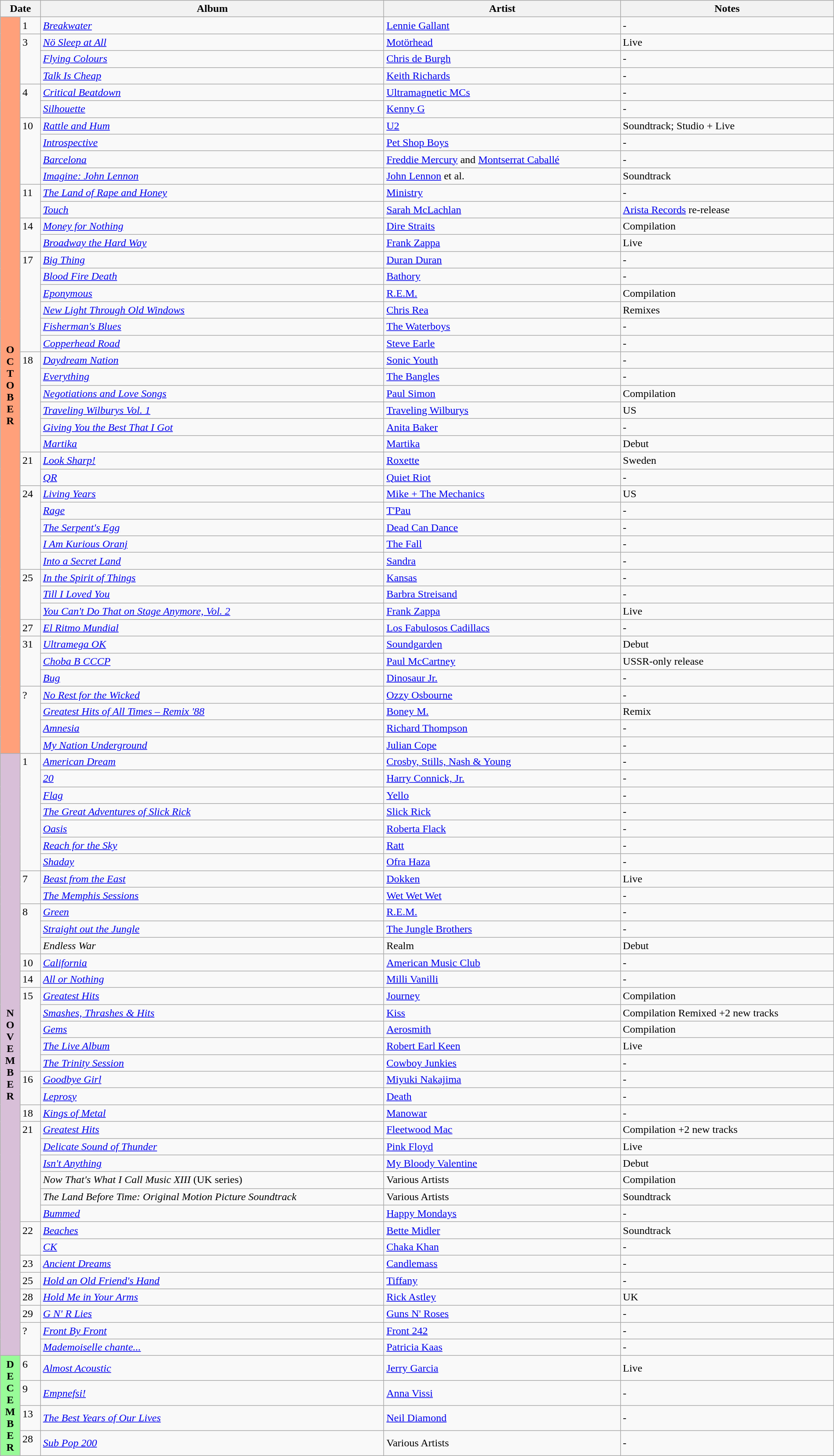<table class="wikitable" width="100%">
<tr>
<th colspan="2">Date</th>
<th>Album</th>
<th>Artist</th>
<th>Notes</th>
</tr>
<tr>
<td rowspan="44" valign="center" align="center" style="background:#FFA07A; textcolor:#000;"><strong>O<br>C<br>T<br>O<br>B<br>E<br>R</strong></td>
<td style="vertical-align:top;">1</td>
<td><em><a href='#'>Breakwater</a></em></td>
<td><a href='#'>Lennie Gallant</a></td>
<td>-</td>
</tr>
<tr>
<td rowspan="3" style="vertical-align:top;">3</td>
<td><em><a href='#'>Nö Sleep at All</a></em></td>
<td><a href='#'>Motörhead</a></td>
<td>Live</td>
</tr>
<tr>
<td><em><a href='#'>Flying Colours</a></em></td>
<td><a href='#'>Chris de Burgh</a></td>
<td>-</td>
</tr>
<tr>
<td><em><a href='#'>Talk Is Cheap</a></em></td>
<td><a href='#'>Keith Richards</a></td>
<td>-</td>
</tr>
<tr>
<td rowspan="2" style="vertical-align:top;">4</td>
<td><em><a href='#'>Critical Beatdown</a></em></td>
<td><a href='#'>Ultramagnetic MCs</a></td>
<td>-</td>
</tr>
<tr>
<td><em><a href='#'>Silhouette</a></em></td>
<td><a href='#'>Kenny G</a></td>
<td>-</td>
</tr>
<tr>
<td rowspan="4" style="vertical-align:top;">10</td>
<td><em><a href='#'>Rattle and Hum</a></em></td>
<td><a href='#'>U2</a></td>
<td>Soundtrack; Studio + Live</td>
</tr>
<tr>
<td><em><a href='#'>Introspective</a></em></td>
<td><a href='#'>Pet Shop Boys</a></td>
<td>-</td>
</tr>
<tr>
<td><em><a href='#'>Barcelona</a></em></td>
<td><a href='#'>Freddie Mercury</a> and <a href='#'>Montserrat Caballé</a></td>
<td>-</td>
</tr>
<tr>
<td><em><a href='#'>Imagine: John Lennon</a></em></td>
<td><a href='#'>John Lennon</a> et al.</td>
<td>Soundtrack</td>
</tr>
<tr>
<td rowspan="2" style="vertical-align:top;">11</td>
<td><em><a href='#'>The Land of Rape and Honey</a></em></td>
<td><a href='#'>Ministry</a></td>
<td>-</td>
</tr>
<tr>
<td><em><a href='#'>Touch</a></em></td>
<td><a href='#'>Sarah McLachlan</a></td>
<td><a href='#'>Arista Records</a> re-release</td>
</tr>
<tr>
<td rowspan="2" style="vertical-align:top;">14</td>
<td><em><a href='#'>Money for Nothing</a></em></td>
<td><a href='#'>Dire Straits</a></td>
<td>Compilation</td>
</tr>
<tr>
<td><em><a href='#'>Broadway the Hard Way</a></em></td>
<td><a href='#'>Frank Zappa</a></td>
<td>Live</td>
</tr>
<tr>
<td rowspan="6" style="vertical-align:top;">17</td>
<td><em><a href='#'>Big Thing</a></em></td>
<td><a href='#'>Duran Duran</a></td>
<td>-</td>
</tr>
<tr>
<td><em><a href='#'>Blood Fire Death</a></em></td>
<td><a href='#'>Bathory</a></td>
<td>-</td>
</tr>
<tr>
<td><em><a href='#'>Eponymous</a></em></td>
<td><a href='#'>R.E.M.</a></td>
<td>Compilation</td>
</tr>
<tr>
<td><em><a href='#'>New Light Through Old Windows</a></em></td>
<td><a href='#'>Chris Rea</a></td>
<td>Remixes</td>
</tr>
<tr>
<td><em><a href='#'>Fisherman's Blues</a></em></td>
<td><a href='#'>The Waterboys</a></td>
<td>-</td>
</tr>
<tr>
<td><em><a href='#'>Copperhead Road</a></em></td>
<td><a href='#'>Steve Earle</a></td>
<td>-</td>
</tr>
<tr>
<td rowspan="6" style="vertical-align:top;">18</td>
<td><em><a href='#'>Daydream Nation</a></em></td>
<td><a href='#'>Sonic Youth</a></td>
<td>-</td>
</tr>
<tr>
<td><em><a href='#'>Everything</a></em></td>
<td><a href='#'>The Bangles</a></td>
<td>-</td>
</tr>
<tr>
<td><em><a href='#'>Negotiations and Love Songs</a></em></td>
<td><a href='#'>Paul Simon</a></td>
<td>Compilation</td>
</tr>
<tr>
<td><em><a href='#'>Traveling Wilburys Vol. 1</a></em></td>
<td><a href='#'>Traveling Wilburys</a></td>
<td>US</td>
</tr>
<tr>
<td><em><a href='#'>Giving You the Best That I Got</a></em></td>
<td><a href='#'>Anita Baker</a></td>
<td>-</td>
</tr>
<tr>
<td><em><a href='#'>Martika</a></em></td>
<td><a href='#'>Martika</a></td>
<td>Debut</td>
</tr>
<tr>
<td rowspan="2" style="vertical-align:top;">21</td>
<td><em><a href='#'>Look Sharp!</a></em></td>
<td><a href='#'>Roxette</a></td>
<td>Sweden</td>
</tr>
<tr>
<td><em><a href='#'>QR</a></em></td>
<td><a href='#'>Quiet Riot</a></td>
<td>-</td>
</tr>
<tr>
<td rowspan="5" style="vertical-align:top;">24</td>
<td><em><a href='#'>Living Years</a></em></td>
<td><a href='#'>Mike + The Mechanics</a></td>
<td>US</td>
</tr>
<tr>
<td><em><a href='#'>Rage</a></em></td>
<td><a href='#'>T'Pau</a></td>
<td>-</td>
</tr>
<tr>
<td><em><a href='#'>The Serpent's Egg</a></em></td>
<td><a href='#'>Dead Can Dance</a></td>
<td>-</td>
</tr>
<tr>
<td><em><a href='#'>I Am Kurious Oranj</a></em></td>
<td><a href='#'>The Fall</a></td>
<td>-</td>
</tr>
<tr>
<td><em><a href='#'>Into a Secret Land</a></em></td>
<td><a href='#'>Sandra</a></td>
<td>-</td>
</tr>
<tr>
<td rowspan="3" style="vertical-align:top;">25</td>
<td><em><a href='#'>In the Spirit of Things</a></em></td>
<td><a href='#'>Kansas</a></td>
<td>-</td>
</tr>
<tr>
<td><em><a href='#'>Till I Loved You</a></em></td>
<td><a href='#'>Barbra Streisand</a></td>
<td>-</td>
</tr>
<tr>
<td><em><a href='#'>You Can't Do That on Stage Anymore, Vol. 2</a></em></td>
<td><a href='#'>Frank Zappa</a></td>
<td>Live</td>
</tr>
<tr>
<td style="vertical-align:top;">27</td>
<td><em><a href='#'>El Ritmo Mundial</a></em></td>
<td><a href='#'>Los Fabulosos Cadillacs</a></td>
<td>-</td>
</tr>
<tr>
<td rowspan="3" style="vertical-align:top;">31</td>
<td><em><a href='#'>Ultramega OK</a></em></td>
<td><a href='#'>Soundgarden</a></td>
<td>Debut</td>
</tr>
<tr>
<td><em><a href='#'>Choba B CCCP</a></em></td>
<td><a href='#'>Paul McCartney</a></td>
<td>USSR-only release</td>
</tr>
<tr>
<td><em><a href='#'>Bug</a></em></td>
<td><a href='#'>Dinosaur Jr.</a></td>
<td>-</td>
</tr>
<tr>
<td rowspan="4" style="vertical-align:top;">?</td>
<td><em><a href='#'>No Rest for the Wicked</a></em></td>
<td><a href='#'>Ozzy Osbourne</a></td>
<td>-</td>
</tr>
<tr>
<td><em><a href='#'>Greatest Hits of All Times – Remix '88</a></em></td>
<td><a href='#'>Boney M.</a></td>
<td>Remix</td>
</tr>
<tr>
<td><em><a href='#'>Amnesia</a></em></td>
<td><a href='#'>Richard Thompson</a></td>
<td>-</td>
</tr>
<tr>
<td><em><a href='#'>My Nation Underground</a></em></td>
<td><a href='#'>Julian Cope</a></td>
<td>-</td>
</tr>
<tr>
<td rowspan="36" valign="center" align="center" style="background:#D8BFD8; textcolor:#000;"><strong>N<br>O<br>V<br>E<br>M<br>B<br>E<br>R</strong></td>
<td rowspan="7" style="vertical-align:top;">1</td>
<td><em><a href='#'>American Dream</a></em></td>
<td><a href='#'>Crosby, Stills, Nash & Young</a></td>
<td>-</td>
</tr>
<tr>
<td><em><a href='#'>20</a></em></td>
<td><a href='#'>Harry Connick, Jr.</a></td>
<td>-</td>
</tr>
<tr>
<td><em><a href='#'>Flag</a></em></td>
<td><a href='#'>Yello</a></td>
<td>-</td>
</tr>
<tr>
<td><em><a href='#'>The Great Adventures of Slick Rick</a></em></td>
<td><a href='#'>Slick Rick</a></td>
<td>-</td>
</tr>
<tr>
<td><em><a href='#'>Oasis</a></em></td>
<td><a href='#'>Roberta Flack</a></td>
<td>-</td>
</tr>
<tr>
<td><em><a href='#'>Reach for the Sky</a></em></td>
<td><a href='#'>Ratt</a></td>
<td>-</td>
</tr>
<tr>
<td><em><a href='#'>Shaday</a></em></td>
<td><a href='#'>Ofra Haza</a></td>
<td>-</td>
</tr>
<tr>
<td rowspan="2" style="vertical-align:top;">7</td>
<td><em><a href='#'>Beast from the East</a></em></td>
<td><a href='#'>Dokken</a></td>
<td>Live</td>
</tr>
<tr>
<td><em><a href='#'>The Memphis Sessions</a></em></td>
<td><a href='#'>Wet Wet Wet</a></td>
<td>-</td>
</tr>
<tr>
<td rowspan="3" style="vertical-align:top;">8</td>
<td><em><a href='#'>Green</a></em></td>
<td><a href='#'>R.E.M.</a></td>
<td>-</td>
</tr>
<tr>
<td><em><a href='#'>Straight out the Jungle</a></em></td>
<td><a href='#'>The Jungle Brothers</a></td>
<td>-</td>
</tr>
<tr>
<td><em>Endless War</em></td>
<td>Realm</td>
<td>Debut</td>
</tr>
<tr>
<td style="vertical-align:top;">10</td>
<td><em><a href='#'>California</a></em></td>
<td><a href='#'>American Music Club</a></td>
<td>-</td>
</tr>
<tr>
<td style="vertical-align:top;">14</td>
<td><em><a href='#'>All or Nothing</a></em></td>
<td><a href='#'>Milli Vanilli</a></td>
<td>-</td>
</tr>
<tr>
<td rowspan="5" style="vertical-align:top;">15</td>
<td><em><a href='#'>Greatest Hits</a></em></td>
<td><a href='#'>Journey</a></td>
<td>Compilation</td>
</tr>
<tr>
<td><em><a href='#'>Smashes, Thrashes & Hits</a></em></td>
<td><a href='#'>Kiss</a></td>
<td>Compilation Remixed +2 new tracks</td>
</tr>
<tr>
<td><em><a href='#'>Gems</a></em></td>
<td><a href='#'>Aerosmith</a></td>
<td>Compilation</td>
</tr>
<tr>
<td><em><a href='#'>The Live Album</a></em></td>
<td><a href='#'>Robert Earl Keen</a></td>
<td>Live</td>
</tr>
<tr>
<td><em><a href='#'>The Trinity Session</a></em></td>
<td><a href='#'>Cowboy Junkies</a></td>
<td>-</td>
</tr>
<tr>
<td rowspan="2" style="vertical-align:top;">16</td>
<td><em><a href='#'>Goodbye Girl</a></em></td>
<td><a href='#'>Miyuki Nakajima</a></td>
<td>-</td>
</tr>
<tr>
<td><em><a href='#'>Leprosy</a></em></td>
<td><a href='#'>Death</a></td>
<td>-</td>
</tr>
<tr>
<td style="vertical-align:top;">18</td>
<td><em><a href='#'>Kings of Metal</a></em></td>
<td><a href='#'>Manowar</a></td>
<td>-</td>
</tr>
<tr>
<td rowspan="6" style="vertical-align:top;">21</td>
<td><em><a href='#'>Greatest Hits</a></em></td>
<td><a href='#'>Fleetwood Mac</a></td>
<td>Compilation +2 new tracks</td>
</tr>
<tr>
<td><em><a href='#'>Delicate Sound of Thunder</a></em></td>
<td><a href='#'>Pink Floyd</a></td>
<td>Live</td>
</tr>
<tr>
<td><em><a href='#'>Isn't Anything</a></em></td>
<td><a href='#'>My Bloody Valentine</a></td>
<td>Debut</td>
</tr>
<tr>
<td><em>Now That's What I Call Music XIII</em> (UK series)</td>
<td>Various Artists</td>
<td>Compilation</td>
</tr>
<tr>
<td><em>The Land Before Time: Original Motion Picture Soundtrack</em></td>
<td>Various Artists</td>
<td>Soundtrack</td>
</tr>
<tr>
<td><em><a href='#'>Bummed</a></em></td>
<td><a href='#'>Happy Mondays</a></td>
<td>-</td>
</tr>
<tr>
<td rowspan="2" style="vertical-align:top;">22</td>
<td><em><a href='#'>Beaches</a></em></td>
<td><a href='#'>Bette Midler</a></td>
<td>Soundtrack</td>
</tr>
<tr>
<td><em><a href='#'>CK</a></em></td>
<td><a href='#'>Chaka Khan</a></td>
<td>-</td>
</tr>
<tr>
<td style="vertical-align:top;">23</td>
<td><em><a href='#'>Ancient Dreams</a></em></td>
<td><a href='#'>Candlemass</a></td>
<td>-</td>
</tr>
<tr>
<td style="vertical-align:top;">25</td>
<td><em><a href='#'>Hold an Old Friend's Hand</a></em></td>
<td><a href='#'>Tiffany</a></td>
<td>-</td>
</tr>
<tr>
<td style="vertical-align:top;">28</td>
<td><em><a href='#'>Hold Me in Your Arms</a></em></td>
<td><a href='#'>Rick Astley</a></td>
<td>UK</td>
</tr>
<tr>
<td style="vertical-align:top;">29</td>
<td><em><a href='#'>G N' R Lies</a></em></td>
<td><a href='#'>Guns N' Roses</a></td>
<td>-</td>
</tr>
<tr>
<td rowspan="2" style="vertical-align:top;">?</td>
<td><a href='#'><em>Front By Front</em></a></td>
<td><a href='#'>Front 242</a></td>
<td>-</td>
</tr>
<tr>
<td><em><a href='#'>Mademoiselle chante...</a></em></td>
<td><a href='#'>Patricia Kaas</a></td>
<td>-</td>
</tr>
<tr>
<td rowspan="4" valign="center" align="center" style="background:#98FB98; textcolor:#000;"><strong>D<br>E<br>C<br>E<br>M<br>B<br>E<br>R</strong></td>
<td style="vertical-align:top;">6</td>
<td><em><a href='#'>Almost Acoustic</a></em></td>
<td><a href='#'>Jerry Garcia</a></td>
<td>Live</td>
</tr>
<tr>
<td style="vertical-align:top;">9</td>
<td><em><a href='#'>Empnefsi!</a></em></td>
<td><a href='#'>Anna Vissi</a></td>
<td>-</td>
</tr>
<tr>
<td style="vertical-align:top;">13</td>
<td><em><a href='#'>The Best Years of Our Lives</a></em></td>
<td><a href='#'>Neil Diamond</a></td>
<td>-</td>
</tr>
<tr>
<td style="vertical-align:top;">28</td>
<td><em><a href='#'>Sub Pop 200</a></em></td>
<td>Various Artists</td>
<td>-</td>
</tr>
</table>
